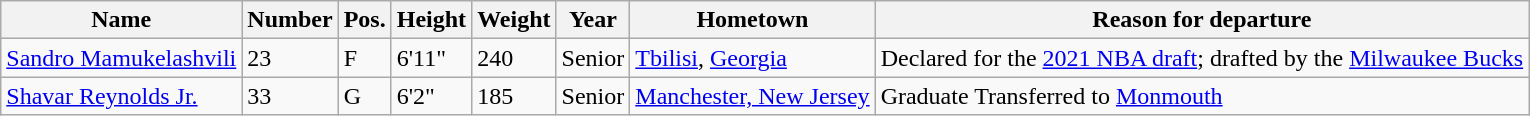<table class="wikitable sortable" border="1">
<tr>
<th>Name</th>
<th>Number</th>
<th>Pos.</th>
<th>Height</th>
<th>Weight</th>
<th>Year</th>
<th>Hometown</th>
<th class="unsortable">Reason for departure</th>
</tr>
<tr>
<td><a href='#'>Sandro Mamukelashvili</a></td>
<td>23</td>
<td>F</td>
<td>6'11"</td>
<td>240</td>
<td>Senior</td>
<td><a href='#'>Tbilisi</a>, <a href='#'>Georgia</a></td>
<td>Declared for the <a href='#'>2021 NBA draft</a>; drafted by the <a href='#'>Milwaukee Bucks</a></td>
</tr>
<tr>
<td><a href='#'>Shavar Reynolds Jr.</a></td>
<td>33</td>
<td>G</td>
<td>6'2"</td>
<td>185</td>
<td>Senior</td>
<td><a href='#'>Manchester, New Jersey</a></td>
<td>Graduate Transferred to <a href='#'>Monmouth</a></td>
</tr>
</table>
